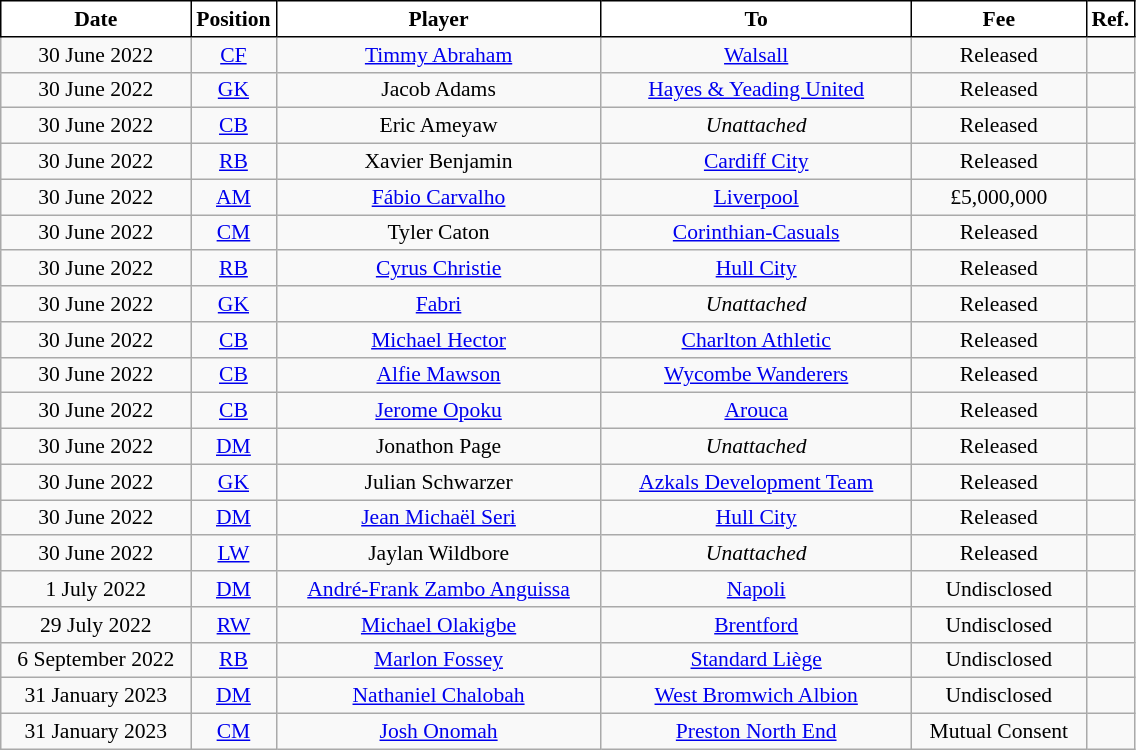<table class="wikitable" style="text-align:center; font-size:90%; ">
<tr>
<th style="background:#ffffff;color:#000000;border:1px solid black; width:120px;">Date</th>
<th style="background:#ffffff;color:#000000;border:1px solid black; width:50px;">Position</th>
<th style="background:#ffffff;color:#000000;border:1px solid black; width:210px;">Player</th>
<th style="background:#ffffff;color:#000000;border:1px solid black; width:200px;">To</th>
<th style="background:#ffffff;color:#000000;border:1px solid black; width:110px;">Fee</th>
<th style="background:#ffffff;color:#000000;border:1px solid black; width:25px;">Ref.</th>
</tr>
<tr>
<td>30 June 2022</td>
<td><a href='#'>CF</a></td>
<td {flagicon> <a href='#'>Timmy Abraham</a></td>
<td> <a href='#'>Walsall</a></td>
<td>Released</td>
<td></td>
</tr>
<tr>
<td>30 June 2022</td>
<td><a href='#'>GK</a></td>
<td> Jacob Adams</td>
<td> <a href='#'>Hayes & Yeading United</a></td>
<td>Released</td>
<td></td>
</tr>
<tr>
<td>30 June 2022</td>
<td><a href='#'>CB</a></td>
<td> Eric Ameyaw</td>
<td><em>Unattached</em></td>
<td>Released</td>
<td></td>
</tr>
<tr>
<td>30 June 2022</td>
<td><a href='#'>RB</a></td>
<td> Xavier Benjamin</td>
<td> <a href='#'>Cardiff City</a></td>
<td>Released</td>
<td></td>
</tr>
<tr>
<td>30 June 2022</td>
<td><a href='#'>AM</a></td>
<td> <a href='#'>Fábio Carvalho</a></td>
<td> <a href='#'>Liverpool</a></td>
<td>£5,000,000</td>
<td></td>
</tr>
<tr>
<td>30 June 2022</td>
<td><a href='#'>CM</a></td>
<td> Tyler Caton</td>
<td> <a href='#'>Corinthian-Casuals</a></td>
<td>Released</td>
<td></td>
</tr>
<tr>
<td>30 June 2022</td>
<td><a href='#'>RB</a></td>
<td> <a href='#'>Cyrus Christie</a></td>
<td> <a href='#'>Hull City</a></td>
<td>Released</td>
<td></td>
</tr>
<tr>
<td>30 June 2022</td>
<td><a href='#'>GK</a></td>
<td> <a href='#'>Fabri</a></td>
<td><em>Unattached</em></td>
<td>Released</td>
<td></td>
</tr>
<tr>
<td>30 June 2022</td>
<td><a href='#'>CB</a></td>
<td> <a href='#'>Michael Hector</a></td>
<td> <a href='#'>Charlton Athletic</a></td>
<td>Released</td>
<td></td>
</tr>
<tr>
<td>30 June 2022</td>
<td><a href='#'>CB</a></td>
<td> <a href='#'>Alfie Mawson</a></td>
<td> <a href='#'>Wycombe Wanderers</a></td>
<td>Released</td>
<td></td>
</tr>
<tr>
<td>30 June 2022</td>
<td><a href='#'>CB</a></td>
<td> <a href='#'>Jerome Opoku</a></td>
<td> <a href='#'>Arouca</a></td>
<td>Released</td>
<td></td>
</tr>
<tr>
<td>30 June 2022</td>
<td><a href='#'>DM</a></td>
<td> Jonathon Page</td>
<td><em>Unattached</em></td>
<td>Released</td>
<td></td>
</tr>
<tr>
<td>30 June 2022</td>
<td><a href='#'>GK</a></td>
<td> Julian Schwarzer</td>
<td> <a href='#'>Azkals Development Team</a></td>
<td>Released</td>
<td></td>
</tr>
<tr>
<td>30 June 2022</td>
<td><a href='#'>DM</a></td>
<td> <a href='#'>Jean Michaël Seri</a></td>
<td> <a href='#'>Hull City</a></td>
<td>Released</td>
<td></td>
</tr>
<tr>
<td>30 June 2022</td>
<td><a href='#'>LW</a></td>
<td> Jaylan Wildbore</td>
<td><em>Unattached</em></td>
<td>Released</td>
<td></td>
</tr>
<tr>
<td>1 July 2022</td>
<td><a href='#'>DM</a></td>
<td> <a href='#'>André-Frank Zambo Anguissa</a></td>
<td> <a href='#'>Napoli</a></td>
<td>Undisclosed</td>
<td></td>
</tr>
<tr>
<td>29 July 2022</td>
<td><a href='#'>RW</a></td>
<td> <a href='#'>Michael Olakigbe</a></td>
<td> <a href='#'>Brentford</a></td>
<td>Undisclosed</td>
<td></td>
</tr>
<tr>
<td>6 September 2022</td>
<td><a href='#'>RB</a></td>
<td> <a href='#'>Marlon Fossey</a></td>
<td> <a href='#'>Standard Liège</a></td>
<td>Undisclosed</td>
<td></td>
</tr>
<tr>
<td>31 January 2023</td>
<td><a href='#'>DM</a></td>
<td> <a href='#'>Nathaniel Chalobah</a></td>
<td> <a href='#'>West Bromwich Albion</a></td>
<td>Undisclosed</td>
<td></td>
</tr>
<tr>
<td>31 January 2023</td>
<td><a href='#'>CM</a></td>
<td> <a href='#'>Josh Onomah</a></td>
<td> <a href='#'>Preston North End</a></td>
<td>Mutual Consent</td>
<td></td>
</tr>
</table>
